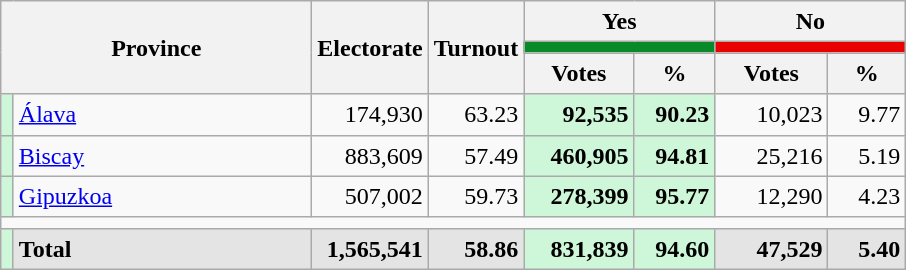<table class="wikitable sortable" style="text-align:right; line-height:20px;">
<tr>
<th width="200" colspan="2" rowspan="3">Province</th>
<th rowspan="3">Electorate</th>
<th rowspan="3">Turnout</th>
<th width="120" colspan="2">Yes</th>
<th width="120" colspan="2">No</th>
</tr>
<tr>
<th colspan="2" style="background:#088A29;"></th>
<th colspan="2" style="background:#E90000;"></th>
</tr>
<tr>
<th>Votes</th>
<th>%</th>
<th>Votes</th>
<th>%</th>
</tr>
<tr>
<td width="1" style="background:#CEF6D8;"></td>
<td align="left"><a href='#'>Álava</a></td>
<td>174,930</td>
<td>63.23</td>
<td style="background:#CEF6D8;"><strong>92,535</strong></td>
<td style="background:#CEF6D8;"><strong>90.23</strong></td>
<td>10,023</td>
<td>9.77</td>
</tr>
<tr>
<td style="background:#CEF6D8;"></td>
<td align="left"><a href='#'>Biscay</a></td>
<td>883,609</td>
<td>57.49</td>
<td style="background:#CEF6D8;"><strong>460,905</strong></td>
<td style="background:#CEF6D8;"><strong>94.81</strong></td>
<td>25,216</td>
<td>5.19</td>
</tr>
<tr>
<td style="background:#CEF6D8;"></td>
<td align="left"><a href='#'>Gipuzkoa</a></td>
<td>507,002</td>
<td>59.73</td>
<td style="background:#CEF6D8;"><strong>278,399</strong></td>
<td style="background:#CEF6D8;"><strong>95.77</strong></td>
<td>12,290</td>
<td>4.23</td>
</tr>
<tr>
<td colspan="8"></td>
</tr>
<tr style="font-weight:bold;background:#E4E4E4;">
<td style="background:#CEF6D8;"></td>
<td align="left">Total</td>
<td>1,565,541</td>
<td>58.86</td>
<td style="background:#CEF6D8;">831,839</td>
<td style="background:#CEF6D8;">94.60</td>
<td>47,529</td>
<td>5.40</td>
</tr>
</table>
